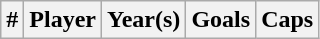<table class="wikitable sortable">
<tr>
<th width =>#</th>
<th width =>Player</th>
<th width =>Year(s)</th>
<th width =>Goals</th>
<th width =>Caps<br></th>
</tr>
</table>
